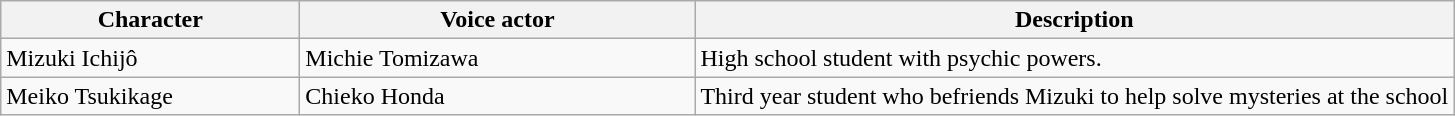<table class="wikitable">
<tr>
<th style="width:12em;">Character</th>
<th style="width:16em;">Voice actor</th>
<th>Description</th>
</tr>
<tr>
<td>Mizuki Ichijô</td>
<td>Michie Tomizawa</td>
<td>High school student with psychic powers.</td>
</tr>
<tr>
<td>Meiko Tsukikage</td>
<td>Chieko Honda</td>
<td>Third year student who befriends Mizuki to help solve mysteries at the school</td>
</tr>
</table>
